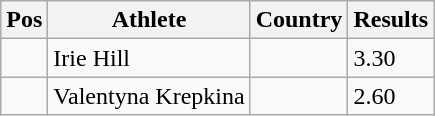<table class="wikitable">
<tr>
<th>Pos</th>
<th>Athlete</th>
<th>Country</th>
<th>Results</th>
</tr>
<tr>
<td align="center"></td>
<td>Irie Hill</td>
<td></td>
<td>3.30</td>
</tr>
<tr>
<td align="center"></td>
<td>Valentyna Krepkina</td>
<td></td>
<td>2.60</td>
</tr>
</table>
